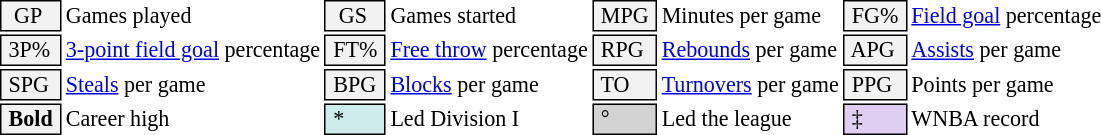<table class="toccolours" style="font-size: 92%; white-space: nowrap;">
<tr>
<td style="background-color: #F2F2F2; border: 1px solid black;">  GP</td>
<td>Games played</td>
<td style="background-color: #F2F2F2; border: 1px solid black">  GS </td>
<td>Games started</td>
<td style="background-color: #F2F2F2; border: 1px solid black"> MPG </td>
<td>Minutes per game</td>
<td style="background-color: #F2F2F2; border: 1px solid black;"> FG% </td>
<td><a href='#'>Field goal</a> percentage</td>
</tr>
<tr>
<td style="background-color: #F2F2F2; border: 1px solid black"> 3P% </td>
<td><a href='#'>3-point field goal</a> percentage</td>
<td style="background-color: #F2F2F2; border: 1px solid black"> FT% </td>
<td><a href='#'>Free throw</a> percentage</td>
<td style="background-color: #F2F2F2; border: 1px solid black;"> RPG </td>
<td><a href='#'>Rebounds</a> per game</td>
<td style="background-color: #F2F2F2; border: 1px solid black"> APG </td>
<td><a href='#'>Assists</a> per game</td>
</tr>
<tr>
<td style="background-color: #F2F2F2; border: 1px solid black"> SPG </td>
<td><a href='#'>Steals</a> per game</td>
<td style="background-color: #F2F2F2; border: 1px solid black;"> BPG </td>
<td><a href='#'>Blocks</a> per game</td>
<td style="background-color: #F2F2F2; border: 1px solid black"> TO </td>
<td><a href='#'>Turnovers</a> per game</td>
<td style="background-color: #F2F2F2; border: 1px solid black"> PPG </td>
<td>Points per game</td>
</tr>
<tr>
<td style="background-color: #F2F2F2; border: 1px solid black"> <strong>Bold</strong> </td>
<td>Career high</td>
<td style="background-color: #cfecec; border: 1px solid black"> * </td>
<td>Led Division I</td>
<td style="background-color: #D3D3D3; border: 1px solid black"> ° </td>
<td>Led the league</td>
<td style="background-color: #E0CEF2; border: 1px solid black"> ‡ </td>
<td>WNBA record</td>
</tr>
</table>
